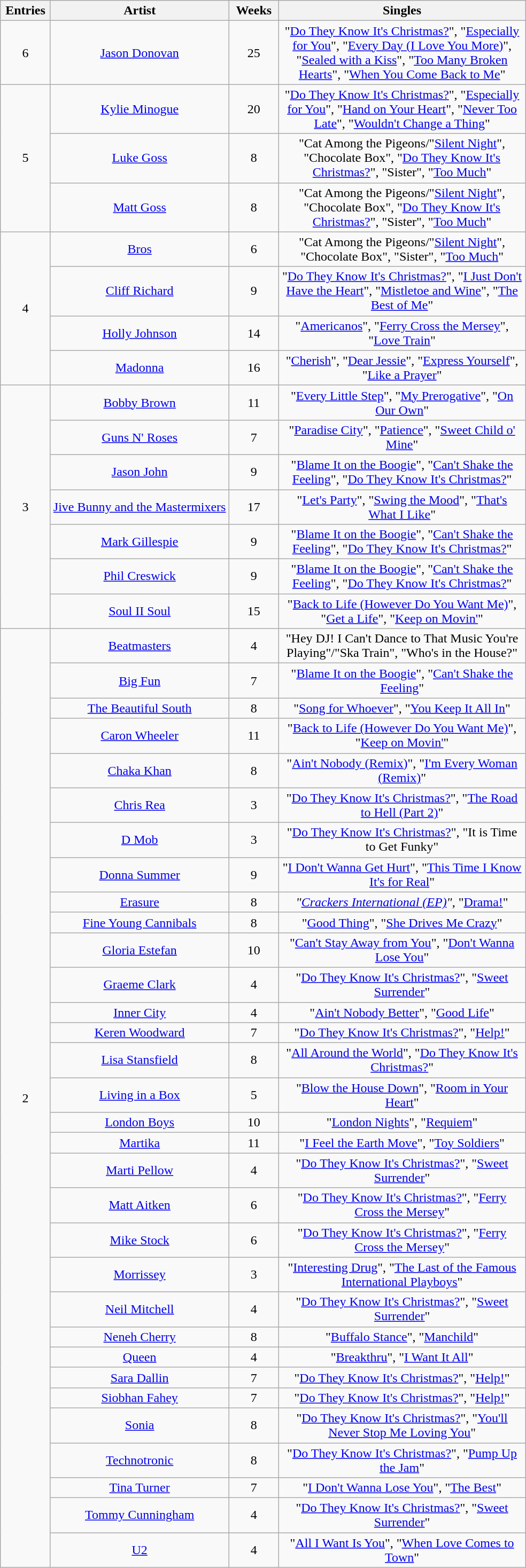<table class="wikitable sortable" style="text-align: center;">
<tr>
<th scope="col" style="width:55px;" data-sort-type="number">Entries</th>
<th scope="col" style="text-align:center;">Artist</th>
<th scope="col" style="width:55px;" data-sort-type="number">Weeks</th>
<th scope="col" style="width:300px;">Singles</th>
</tr>
<tr>
<td rowspan="1" style="text-align:center">6</td>
<td><a href='#'>Jason Donovan</a> </td>
<td>25</td>
<td>"<a href='#'>Do They Know It's Christmas?</a>", "<a href='#'>Especially for You</a>", "<a href='#'>Every Day (I Love You More)</a>", "<a href='#'>Sealed with a Kiss</a>", "<a href='#'>Too Many Broken Hearts</a>", "<a href='#'>When You Come Back to Me</a>"</td>
</tr>
<tr>
<td rowspan="3" style="text-align:center">5</td>
<td><a href='#'>Kylie Minogue</a> </td>
<td>20</td>
<td>"<a href='#'>Do They Know It's Christmas?</a>", "<a href='#'>Especially for You</a>", "<a href='#'>Hand on Your Heart</a>", "<a href='#'>Never Too Late</a>", "<a href='#'>Wouldn't Change a Thing</a>"</td>
</tr>
<tr>
<td><a href='#'>Luke Goss</a> </td>
<td>8</td>
<td>"Cat Among the Pigeons/"<a href='#'>Silent Night</a>", "Chocolate Box", "<a href='#'>Do They Know It's Christmas?</a>", "Sister", "<a href='#'>Too Much</a>"</td>
</tr>
<tr>
<td><a href='#'>Matt Goss</a> </td>
<td>8</td>
<td>"Cat Among the Pigeons/"<a href='#'>Silent Night</a>", "Chocolate Box", "<a href='#'>Do They Know It's Christmas?</a>", "Sister", "<a href='#'>Too Much</a>"</td>
</tr>
<tr>
<td rowspan="4" style="text-align:center">4</td>
<td><a href='#'>Bros</a> </td>
<td>6</td>
<td>"Cat Among the Pigeons/"<a href='#'>Silent Night</a>", "Chocolate Box", "Sister", "<a href='#'>Too Much</a>"</td>
</tr>
<tr>
<td><a href='#'>Cliff Richard</a> </td>
<td>9</td>
<td>"<a href='#'>Do They Know It's Christmas?</a>", "<a href='#'>I Just Don't Have the Heart</a>", "<a href='#'>Mistletoe and Wine</a>", "<a href='#'>The Best of Me</a>"</td>
</tr>
<tr>
<td><a href='#'>Holly Johnson</a> </td>
<td>14</td>
<td>"<a href='#'>Americanos</a>", "<a href='#'>Ferry Cross the Mersey</a>", "<a href='#'>Love Train</a>"</td>
</tr>
<tr>
<td><a href='#'>Madonna</a></td>
<td>16</td>
<td>"<a href='#'>Cherish</a>", "<a href='#'>Dear Jessie</a>", "<a href='#'>Express Yourself</a>", "<a href='#'>Like a Prayer</a>"</td>
</tr>
<tr>
<td rowspan="7" style="text-align:center">3</td>
<td><a href='#'>Bobby Brown</a></td>
<td>11</td>
<td>"<a href='#'>Every Little Step</a>", "<a href='#'>My Prerogative</a>", "<a href='#'>On Our Own</a>"</td>
</tr>
<tr>
<td><a href='#'>Guns N' Roses</a></td>
<td>7</td>
<td>"<a href='#'>Paradise City</a>", "<a href='#'>Patience</a>", "<a href='#'>Sweet Child o' Mine</a>"</td>
</tr>
<tr>
<td><a href='#'>Jason John</a> </td>
<td>9</td>
<td>"<a href='#'>Blame It on the Boogie</a>", "<a href='#'>Can't Shake the Feeling</a>", "<a href='#'>Do They Know It's Christmas?</a>"</td>
</tr>
<tr>
<td><a href='#'>Jive Bunny and the Mastermixers</a></td>
<td>17</td>
<td>"<a href='#'>Let's Party</a>", "<a href='#'>Swing the Mood</a>", "<a href='#'>That's What I Like</a>"</td>
</tr>
<tr>
<td><a href='#'>Mark Gillespie</a> </td>
<td>9</td>
<td>"<a href='#'>Blame It on the Boogie</a>", "<a href='#'>Can't Shake the Feeling</a>", "<a href='#'>Do They Know It's Christmas?</a>"</td>
</tr>
<tr>
<td><a href='#'>Phil Creswick</a> </td>
<td>9</td>
<td>"<a href='#'>Blame It on the Boogie</a>", "<a href='#'>Can't Shake the Feeling</a>", "<a href='#'>Do They Know It's Christmas?</a>"</td>
</tr>
<tr>
<td><a href='#'>Soul II Soul</a></td>
<td>15</td>
<td>"<a href='#'>Back to Life (However Do You Want Me)</a>", "<a href='#'>Get a Life</a>", "<a href='#'>Keep on Movin'</a>"</td>
</tr>
<tr>
<td rowspan="32" style="text-align:center">2</td>
<td><a href='#'>Beatmasters</a></td>
<td>4</td>
<td>"Hey DJ! I Can't Dance to That Music You're Playing"/"Ska Train", "Who's in the House?"</td>
</tr>
<tr>
<td><a href='#'>Big Fun</a></td>
<td>7</td>
<td>"<a href='#'>Blame It on the Boogie</a>", "<a href='#'>Can't Shake the Feeling</a>"</td>
</tr>
<tr>
<td><a href='#'>The Beautiful South</a></td>
<td>8</td>
<td>"<a href='#'>Song for Whoever</a>", "<a href='#'>You Keep It All In</a>"</td>
</tr>
<tr>
<td><a href='#'>Caron Wheeler</a></td>
<td>11</td>
<td>"<a href='#'>Back to Life (However Do You Want Me)</a>", "<a href='#'>Keep on Movin'</a>"</td>
</tr>
<tr>
<td><a href='#'>Chaka Khan</a></td>
<td>8</td>
<td>"<a href='#'>Ain't Nobody (Remix)</a>", "<a href='#'>I'm Every Woman (Remix)</a>"</td>
</tr>
<tr>
<td><a href='#'>Chris Rea</a> </td>
<td>3</td>
<td>"<a href='#'>Do They Know It's Christmas?</a>", "<a href='#'>The Road to Hell (Part 2)</a>"</td>
</tr>
<tr>
<td><a href='#'>D Mob</a> </td>
<td>3</td>
<td>"<a href='#'>Do They Know It's Christmas?</a>", "It is Time to Get Funky"</td>
</tr>
<tr>
<td><a href='#'>Donna Summer</a></td>
<td>9</td>
<td>"<a href='#'>I Don't Wanna Get Hurt</a>", "<a href='#'>This Time I Know It's for Real</a>"</td>
</tr>
<tr>
<td><a href='#'>Erasure</a> </td>
<td>8</td>
<td><em>"<a href='#'>Crackers International (EP)</a>"</em>, "<a href='#'>Drama!</a>"</td>
</tr>
<tr>
<td><a href='#'>Fine Young Cannibals</a></td>
<td>8</td>
<td>"<a href='#'>Good Thing</a>", "<a href='#'>She Drives Me Crazy</a>"</td>
</tr>
<tr>
<td><a href='#'>Gloria Estefan</a></td>
<td>10</td>
<td>"<a href='#'>Can't Stay Away from You</a>", "<a href='#'>Don't Wanna Lose You</a>"</td>
</tr>
<tr>
<td><a href='#'>Graeme Clark</a> </td>
<td>4</td>
<td>"<a href='#'>Do They Know It's Christmas?</a>", "<a href='#'>Sweet Surrender</a>"</td>
</tr>
<tr>
<td><a href='#'>Inner City</a> </td>
<td>4</td>
<td>"<a href='#'>Ain't Nobody Better</a>", "<a href='#'>Good Life</a>"</td>
</tr>
<tr>
<td><a href='#'>Keren Woodward</a> </td>
<td>7</td>
<td>"<a href='#'>Do They Know It's Christmas?</a>", "<a href='#'>Help!</a>"</td>
</tr>
<tr>
<td><a href='#'>Lisa Stansfield</a> </td>
<td>8</td>
<td>"<a href='#'>All Around the World</a>", "<a href='#'>Do They Know It's Christmas?</a>"</td>
</tr>
<tr>
<td><a href='#'>Living in a Box</a></td>
<td>5</td>
<td>"<a href='#'>Blow the House Down</a>", "<a href='#'>Room in Your Heart</a>"</td>
</tr>
<tr>
<td><a href='#'>London Boys</a></td>
<td>10</td>
<td>"<a href='#'>London Nights</a>", "<a href='#'>Requiem</a>"</td>
</tr>
<tr>
<td><a href='#'>Martika</a></td>
<td>11</td>
<td>"<a href='#'>I Feel the Earth Move</a>", "<a href='#'>Toy Soldiers</a>"</td>
</tr>
<tr>
<td><a href='#'>Marti Pellow</a> </td>
<td>4</td>
<td>"<a href='#'>Do They Know It's Christmas?</a>", "<a href='#'>Sweet Surrender</a>"</td>
</tr>
<tr>
<td><a href='#'>Matt Aitken</a> </td>
<td>6</td>
<td>"<a href='#'>Do They Know It's Christmas?</a>", "<a href='#'>Ferry Cross the Mersey</a>"</td>
</tr>
<tr>
<td><a href='#'>Mike Stock</a> </td>
<td>6</td>
<td>"<a href='#'>Do They Know It's Christmas?</a>", "<a href='#'>Ferry Cross the Mersey</a>"</td>
</tr>
<tr>
<td><a href='#'>Morrissey</a></td>
<td>3</td>
<td>"<a href='#'>Interesting Drug</a>", "<a href='#'>The Last of the Famous International Playboys</a>"</td>
</tr>
<tr>
<td><a href='#'>Neil Mitchell</a> </td>
<td>4</td>
<td>"<a href='#'>Do They Know It's Christmas?</a>", "<a href='#'>Sweet Surrender</a>"</td>
</tr>
<tr>
<td><a href='#'>Neneh Cherry</a> </td>
<td>8</td>
<td>"<a href='#'>Buffalo Stance</a>", "<a href='#'>Manchild</a>"</td>
</tr>
<tr>
<td><a href='#'>Queen</a></td>
<td>4</td>
<td>"<a href='#'>Breakthru</a>", "<a href='#'>I Want It All</a>"</td>
</tr>
<tr>
<td><a href='#'>Sara Dallin</a> </td>
<td>7</td>
<td>"<a href='#'>Do They Know It's Christmas?</a>", "<a href='#'>Help!</a>"</td>
</tr>
<tr>
<td><a href='#'>Siobhan Fahey</a> </td>
<td>7</td>
<td>"<a href='#'>Do They Know It's Christmas?</a>", "<a href='#'>Help!</a>"</td>
</tr>
<tr>
<td><a href='#'>Sonia</a> </td>
<td>8</td>
<td>"<a href='#'>Do They Know It's Christmas?</a>", "<a href='#'>You'll Never Stop Me Loving You</a>"</td>
</tr>
<tr>
<td><a href='#'>Technotronic</a> </td>
<td>8</td>
<td>"<a href='#'>Do They Know It's Christmas?</a>", "<a href='#'>Pump Up the Jam</a>"</td>
</tr>
<tr>
<td><a href='#'>Tina Turner</a></td>
<td>7</td>
<td>"<a href='#'>I Don't Wanna Lose You</a>", "<a href='#'>The Best</a>"</td>
</tr>
<tr>
<td><a href='#'>Tommy Cunningham</a> </td>
<td>4</td>
<td>"<a href='#'>Do They Know It's Christmas?</a>", "<a href='#'>Sweet Surrender</a>"</td>
</tr>
<tr>
<td><a href='#'>U2</a></td>
<td>4</td>
<td>"<a href='#'>All I Want Is You</a>", "<a href='#'>When Love Comes to Town</a>"</td>
</tr>
</table>
